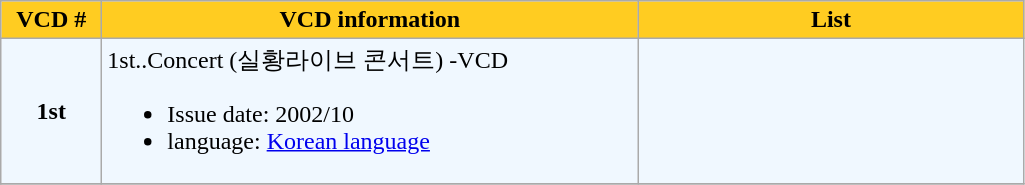<table class="wikitable" style="text-align:center">
<tr style="background:#ffcc21; font-weight:bold">
<td width="60px">VCD #</td>
<td width="350px">VCD information</td>
<td width="250px">List</td>
</tr>
<tr bgcolor="#F0F8FF">
<td><strong>1st</strong></td>
<td align="left">1st..Concert (실황라이브 콘서트) -VCD<br><ul><li>Issue date: 2002/10</li><li>language: <a href='#'>Korean language</a></li></ul></td>
<td align="left" style="font-size: 85%;"><br><br></td>
</tr>
<tr>
</tr>
</table>
